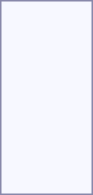<table style="border:1px solid #8888aa; background-color:#f7f8ff; padding:5px; font-size:95%; margin: 0px 12px 12px 0px;">
<tr style="text-align:center;">
<td rowspan=4><strong></strong><br></td>
<td colspan=3></td>
<td colspan=3></td>
<td colspan=2></td>
<td colspan=2></td>
<td colspan=6></td>
<td colspan=6></td>
<td colspan=6></td>
<td colspan=6 rowspan=2></td>
<td colspan=2></td>
</tr>
<tr style="text-align:center;">
<td colspan=3></td>
<td colspan=3></td>
<td colspan=2></td>
<td colspan=2></td>
<td colspan=6></td>
<td colspan=6></td>
<td colspan=6></td>
<td colspan=3></td>
</tr>
<tr style="text-align:center;">
<td colspan=3></td>
<td colspan=3></td>
<td colspan=2 rowspan=2></td>
<td colspan=2></td>
<td colspan=6></td>
<td colspan=6></td>
<td colspan=6></td>
<td colspan=6 rowspan=2></td>
<td colspan=2></td>
</tr>
<tr style="text-align:center;">
<td colspan=3></td>
<td colspan=3></td>
<td colspan=2></td>
<td colspan=6></td>
<td colspan=6></td>
<td colspan=6></td>
<td colspan=3><br></td>
</tr>
<tr style="text-align:center;">
<td rowspan=4><strong></strong><br></td>
<td colspan=6></td>
<td colspan=2></td>
<td colspan=2></td>
<td colspan=6></td>
<td colspan=6></td>
<td colspan=6></td>
<td colspan=6 rowspan=2></td>
<td colspan=2></td>
</tr>
<tr style="text-align:center;">
<td colspan=6></td>
<td colspan=2></td>
<td colspan=2></td>
<td colspan=6></td>
<td colspan=6></td>
<td colspan=6></td>
<td colspan=3></td>
</tr>
<tr style="text-align:center;">
<td colspan=6></td>
<td colspan=2 rowspan=2></td>
<td colspan=2></td>
<td colspan=6></td>
<td colspan=6></td>
<td colspan=6></td>
<td colspan=6 rowspan=2></td>
<td colspan=2></td>
</tr>
<tr style="text-align:center;">
<td colspan=6></td>
<td colspan=2></td>
<td colspan=6></td>
<td colspan=6></td>
<td colspan=6></td>
<td colspan=3><br></td>
</tr>
<tr style="text-align:center;">
<td rowspan=2><strong></strong><br></td>
<td colspan=8></td>
<td colspan=2></td>
<td colspan=12></td>
<td colspan=6></td>
<td colspan=6></td>
<td colspan=2></td>
</tr>
<tr style="text-align:center;">
<td colspan=8></td>
<td colspan=2></td>
<td colspan=12></td>
<td colspan=6></td>
<td colspan=6></td>
<td colspan=3></td>
</tr>
<tr style="text-align:center;">
<td rowspan=2><strong></strong><br></td>
<td colspan=6></td>
<td colspan=2></td>
<td colspan=2></td>
<td colspan=6></td>
<td colspan=6></td>
<td colspan=4></td>
<td colspan=2></td>
<td colspan=3></td>
<td colspan=3></td>
<td colspan=2></td>
</tr>
<tr style="text-align:center;">
<td colspan=6></td>
<td colspan=2></td>
<td colspan=2></td>
<td colspan=6></td>
<td colspan=6></td>
<td colspan=4></td>
<td colspan=2></td>
<td colspan=3></td>
<td colspan=3></td>
<td colspan=2><br></td>
</tr>
</table>
